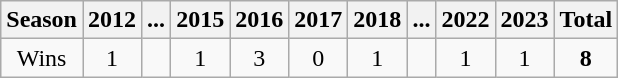<table class=wikitable>
<tr>
<th>Season</th>
<th>2012</th>
<th>...</th>
<th>2015</th>
<th>2016</th>
<th>2017</th>
<th>2018</th>
<th>...</th>
<th>2022</th>
<th>2023</th>
<th><strong>Total</strong></th>
</tr>
<tr align=center>
<td>Wins</td>
<td>1</td>
<td></td>
<td>1</td>
<td>3</td>
<td>0</td>
<td>1</td>
<td></td>
<td>1</td>
<td>1</td>
<td><strong>8</strong></td>
</tr>
</table>
